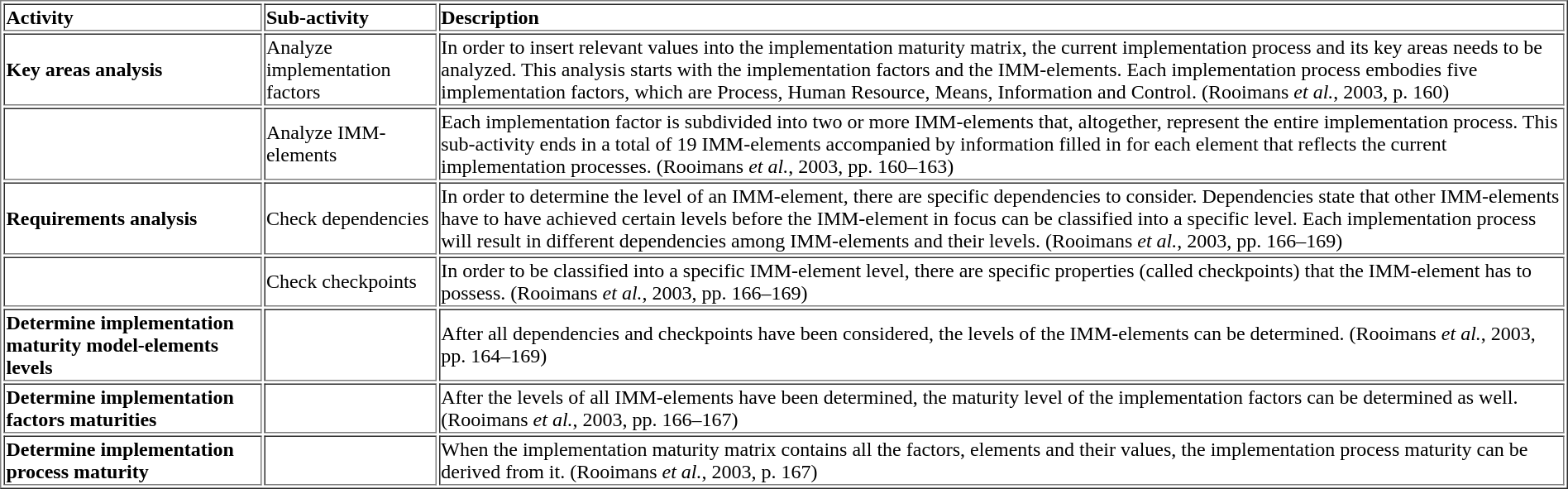<table style="text-align:left" border="1">
<tr>
<th>Activity</th>
<th>Sub-activity</th>
<th>Description</th>
</tr>
<tr>
<td><strong>Key areas analysis</strong></td>
<td>Analyze implementation factors</td>
<td>In order to insert relevant values into the implementation maturity matrix, the current implementation process and its key areas needs to be analyzed. This analysis starts with the implementation factors and the IMM-elements. Each implementation process embodies five implementation factors, which are Process, Human Resource, Means, Information and Control. (Rooimans <em>et al.</em>, 2003, p. 160)</td>
</tr>
<tr>
<td></td>
<td>Analyze IMM-elements</td>
<td>Each implementation factor is subdivided into two or more IMM-elements that, altogether, represent the entire implementation process. This sub-activity ends in a total of 19 IMM-elements accompanied by information filled in for each element that reflects the current implementation processes. (Rooimans <em>et al.</em>, 2003, pp. 160–163)</td>
</tr>
<tr>
<td><strong>Requirements analysis</strong></td>
<td>Check dependencies</td>
<td>In order to determine the level of an IMM-element, there are specific dependencies to consider. Dependencies state that other IMM-elements have to have achieved certain levels before the IMM-element in focus can be classified into a specific level. Each implementation process will result in different dependencies among IMM-elements and their levels. (Rooimans <em>et al.</em>, 2003, pp. 166–169)</td>
</tr>
<tr>
<td></td>
<td>Check checkpoints</td>
<td>In order to be classified into a specific IMM-element level, there are specific properties (called checkpoints) that the IMM-element has to possess. (Rooimans <em>et al.</em>, 2003, pp. 166–169)</td>
</tr>
<tr>
<td><strong>Determine implementation maturity model-elements levels</strong></td>
<td></td>
<td>After all dependencies and checkpoints have been considered, the levels of the IMM-elements can be determined. (Rooimans <em>et al.</em>, 2003, pp. 164–169)</td>
</tr>
<tr>
<td><strong>Determine implementation factors maturities</strong></td>
<td></td>
<td>After the levels of all IMM-elements have been determined, the maturity level of the implementation factors can be determined as well. (Rooimans <em>et al.</em>, 2003, pp. 166–167)</td>
</tr>
<tr>
<td><strong>Determine implementation process maturity</strong></td>
<td></td>
<td>When the implementation maturity matrix contains all the factors, elements and their values, the implementation process maturity can be derived from it. (Rooimans <em>et al.</em>, 2003, p. 167)</td>
</tr>
</table>
